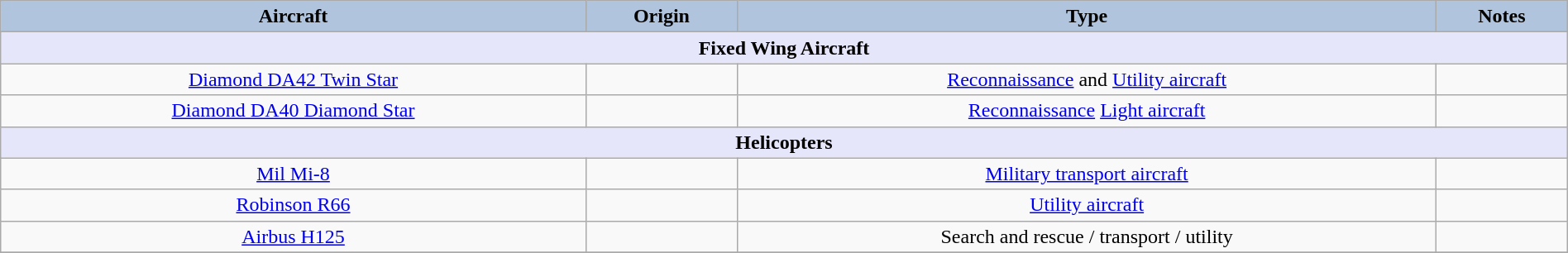<table class="wikitable" style="width:100%; text-align:center">
<tr>
<th style="text-align: center; background: lightsteelblue;">Aircraft</th>
<th style="text-align: center; background: lightsteelblue;">Origin</th>
<th style="text-align: center; background: lightsteelblue;">Type</th>
<th style="text-align: center; background: lightsteelblue;">Notes</th>
</tr>
<tr>
<th style="align: center; background: lavender;" colspan="4">Fixed Wing Aircraft</th>
</tr>
<tr>
<td><a href='#'>Diamond DA42 Twin Star</a></td>
<td></td>
<td><a href='#'>Reconnaissance</a> and <a href='#'>Utility aircraft</a></td>
<td></td>
</tr>
<tr>
<td><a href='#'>Diamond DA40 Diamond Star</a></td>
<td></td>
<td><a href='#'>Reconnaissance</a> <a href='#'>Light aircraft</a></td>
<td></td>
</tr>
<tr>
<th style="align: center; background: lavender;" colspan="4">Helicopters</th>
</tr>
<tr>
<td><a href='#'>Mil Mi-8</a></td>
<td></td>
<td><a href='#'>Military transport aircraft</a></td>
<td></td>
</tr>
<tr>
<td><a href='#'>Robinson R66</a></td>
<td></td>
<td><a href='#'>Utility aircraft</a></td>
<td></td>
</tr>
<tr>
<td><a href='#'>Airbus H125</a></td>
<td></td>
<td>Search and rescue / transport / utility</td>
<td></td>
</tr>
<tr>
</tr>
</table>
